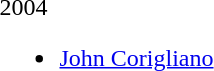<table>
<tr>
<td>2004<br><ul><li><a href='#'>John Corigliano</a></li></ul></td>
</tr>
</table>
